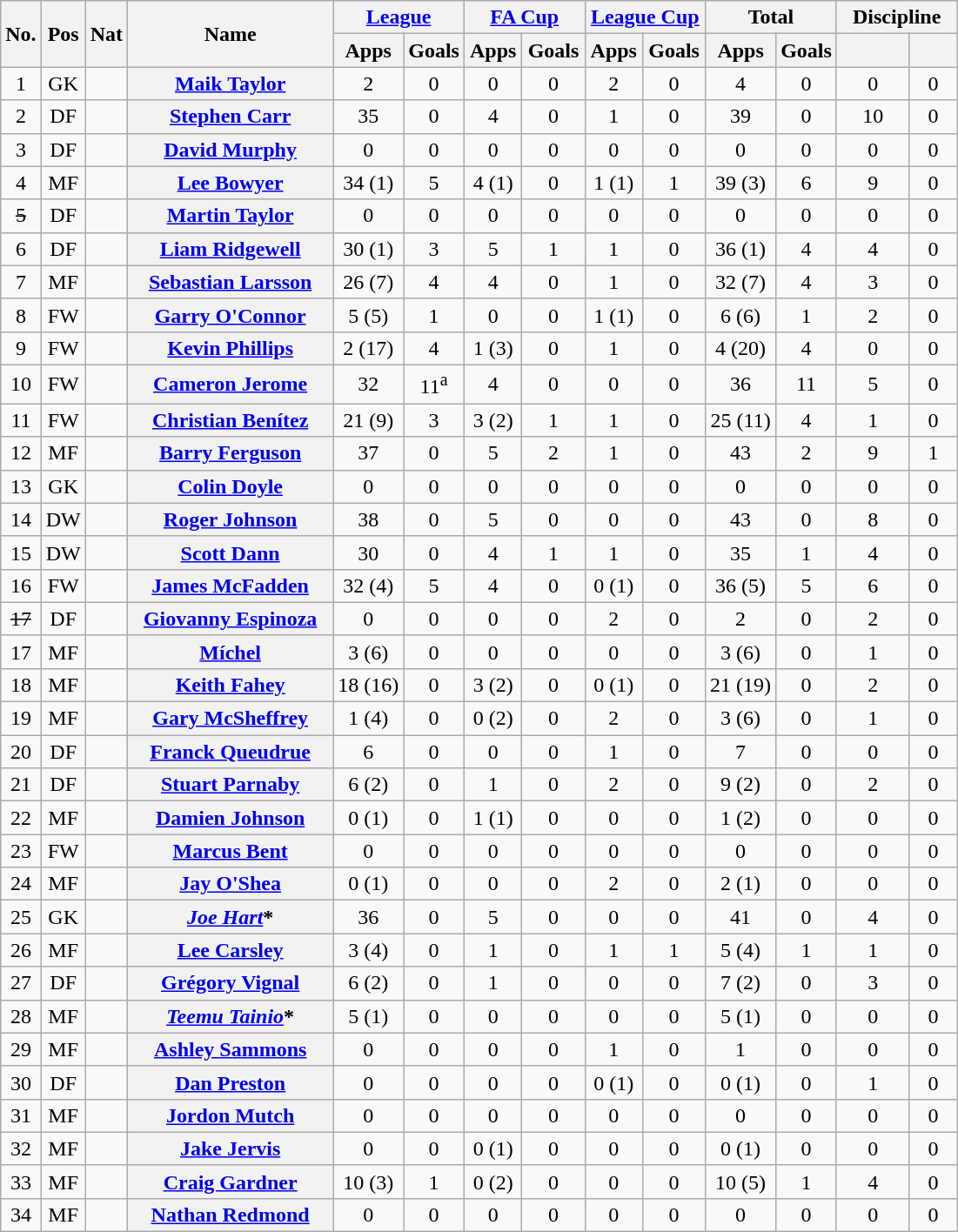<table class="wikitable plainrowheaders" style="text-align:center">
<tr>
<th rowspan="2" scope="col">No.</th>
<th rowspan="2" scope="col">Pos</th>
<th rowspan="2" scope="col">Nat</th>
<th rowspan="2" width="150" scope="col">Name</th>
<th colspan="2" width="85"><a href='#'>League</a></th>
<th colspan="2" width="85"><a href='#'>FA Cup</a></th>
<th colspan="2" width="85"><a href='#'>League Cup</a></th>
<th colspan="2" width="85">Total</th>
<th colspan="2" width="85">Discipline</th>
</tr>
<tr>
<th>Apps</th>
<th>Goals</th>
<th>Apps</th>
<th>Goals</th>
<th>Apps</th>
<th>Goals</th>
<th>Apps</th>
<th>Goals</th>
<th></th>
<th></th>
</tr>
<tr>
<td>1</td>
<td>GK</td>
<td></td>
<th scope="row"><a href='#'>Maik Taylor</a></th>
<td>2</td>
<td>0</td>
<td>0</td>
<td>0</td>
<td>2</td>
<td>0</td>
<td>4</td>
<td>0</td>
<td>0</td>
<td>0</td>
</tr>
<tr>
<td>2</td>
<td>DF</td>
<td></td>
<th scope="row"><a href='#'>Stephen Carr</a></th>
<td>35</td>
<td>0</td>
<td>4</td>
<td>0</td>
<td>1</td>
<td>0</td>
<td>39</td>
<td>0</td>
<td>10</td>
<td>0</td>
</tr>
<tr>
<td>3</td>
<td>DF</td>
<td></td>
<th scope="row"><a href='#'>David Murphy</a></th>
<td>0</td>
<td>0</td>
<td>0</td>
<td>0</td>
<td>0</td>
<td>0</td>
<td>0</td>
<td>0</td>
<td>0</td>
<td>0</td>
</tr>
<tr>
<td>4</td>
<td>MF</td>
<td></td>
<th scope="row"><a href='#'>Lee Bowyer</a></th>
<td>34 (1)</td>
<td>5</td>
<td>4 (1)</td>
<td>0</td>
<td>1 (1)</td>
<td>1</td>
<td>39 (3)</td>
<td>6</td>
<td>9</td>
<td>0</td>
</tr>
<tr>
<td><s>5</s></td>
<td>DF</td>
<td></td>
<th scope="row"><a href='#'>Martin Taylor</a></th>
<td>0</td>
<td>0</td>
<td>0</td>
<td>0</td>
<td>0</td>
<td>0</td>
<td>0</td>
<td>0</td>
<td>0</td>
<td>0</td>
</tr>
<tr>
<td>6</td>
<td>DF</td>
<td></td>
<th scope="row"><a href='#'>Liam Ridgewell</a></th>
<td>30 (1)</td>
<td>3</td>
<td>5</td>
<td>1</td>
<td>1</td>
<td>0</td>
<td>36 (1)</td>
<td>4</td>
<td>4</td>
<td>0</td>
</tr>
<tr>
<td>7</td>
<td>MF</td>
<td></td>
<th scope="row"><a href='#'>Sebastian Larsson</a></th>
<td>26 (7)</td>
<td>4</td>
<td>4</td>
<td>0</td>
<td>1</td>
<td>0</td>
<td>32 (7)</td>
<td>4</td>
<td>3</td>
<td>0</td>
</tr>
<tr>
<td>8</td>
<td>FW</td>
<td></td>
<th scope="row"><a href='#'>Garry O'Connor</a></th>
<td>5 (5)</td>
<td>1</td>
<td>0</td>
<td>0</td>
<td>1 (1)</td>
<td>0</td>
<td>6 (6)</td>
<td>1</td>
<td>2</td>
<td>0</td>
</tr>
<tr>
<td>9</td>
<td>FW</td>
<td></td>
<th scope="row"><a href='#'>Kevin Phillips</a></th>
<td>2 (17)</td>
<td>4</td>
<td>1 (3)</td>
<td>0</td>
<td>1</td>
<td>0</td>
<td>4 (20)</td>
<td>4</td>
<td>0</td>
<td>0</td>
</tr>
<tr>
<td>10</td>
<td>FW</td>
<td></td>
<th scope="row"><a href='#'>Cameron Jerome</a></th>
<td>32</td>
<td>11<sup>a</sup></td>
<td>4</td>
<td>0</td>
<td>0</td>
<td>0</td>
<td>36</td>
<td>11</td>
<td>5</td>
<td>0</td>
</tr>
<tr>
<td>11</td>
<td>FW</td>
<td></td>
<th scope="row"><a href='#'>Christian Benítez</a></th>
<td>21 (9)</td>
<td>3</td>
<td>3 (2)</td>
<td>1</td>
<td>1</td>
<td>0</td>
<td>25 (11)</td>
<td>4</td>
<td>1</td>
<td>0</td>
</tr>
<tr>
<td>12</td>
<td>MF</td>
<td></td>
<th scope="row"><a href='#'>Barry Ferguson</a></th>
<td>37</td>
<td>0</td>
<td>5</td>
<td>2</td>
<td>1</td>
<td>0</td>
<td>43</td>
<td>2</td>
<td>9</td>
<td>1</td>
</tr>
<tr>
<td>13</td>
<td>GK</td>
<td></td>
<th scope="row"><a href='#'>Colin Doyle</a></th>
<td>0</td>
<td>0</td>
<td>0</td>
<td>0</td>
<td>0</td>
<td>0</td>
<td>0</td>
<td>0</td>
<td>0</td>
<td>0</td>
</tr>
<tr>
<td>14</td>
<td>DW</td>
<td></td>
<th scope="row"><a href='#'>Roger Johnson</a></th>
<td>38</td>
<td>0</td>
<td>5</td>
<td>0</td>
<td>0</td>
<td>0</td>
<td>43</td>
<td>0</td>
<td>8</td>
<td>0</td>
</tr>
<tr>
<td>15</td>
<td>DW</td>
<td></td>
<th scope="row"><a href='#'>Scott Dann</a></th>
<td>30</td>
<td>0</td>
<td>4</td>
<td>1</td>
<td>1</td>
<td>0</td>
<td>35</td>
<td>1</td>
<td>4</td>
<td>0</td>
</tr>
<tr>
<td>16</td>
<td>FW</td>
<td></td>
<th scope="row"><a href='#'>James McFadden</a></th>
<td>32 (4)</td>
<td>5</td>
<td>4</td>
<td>0</td>
<td>0 (1)</td>
<td>0</td>
<td>36 (5)</td>
<td>5</td>
<td>6</td>
<td>0</td>
</tr>
<tr>
<td><s>17</s></td>
<td>DF</td>
<td></td>
<th scope="row"><a href='#'>Giovanny Espinoza</a></th>
<td>0</td>
<td>0</td>
<td>0</td>
<td>0</td>
<td>2</td>
<td>0</td>
<td>2</td>
<td>0</td>
<td>2</td>
<td>0</td>
</tr>
<tr>
<td>17</td>
<td>MF</td>
<td></td>
<th scope="row"><a href='#'>Míchel</a></th>
<td>3 (6)</td>
<td>0</td>
<td>0</td>
<td>0</td>
<td>0</td>
<td>0</td>
<td>3 (6)</td>
<td>0</td>
<td>1</td>
<td>0</td>
</tr>
<tr>
<td>18</td>
<td>MF</td>
<td></td>
<th scope="row"><a href='#'>Keith Fahey</a></th>
<td>18 (16)</td>
<td>0</td>
<td>3 (2)</td>
<td>0</td>
<td>0 (1)</td>
<td>0</td>
<td>21 (19)</td>
<td>0</td>
<td>2</td>
<td>0</td>
</tr>
<tr>
<td>19</td>
<td>MF</td>
<td></td>
<th scope="row"><a href='#'>Gary McSheffrey</a></th>
<td>1 (4)</td>
<td>0</td>
<td>0 (2)</td>
<td>0</td>
<td>2</td>
<td>0</td>
<td>3 (6)</td>
<td>0</td>
<td>1</td>
<td>0</td>
</tr>
<tr>
<td>20</td>
<td>DF</td>
<td></td>
<th scope="row"><a href='#'>Franck Queudrue</a></th>
<td>6</td>
<td>0</td>
<td>0</td>
<td>0</td>
<td>1</td>
<td>0</td>
<td>7</td>
<td>0</td>
<td>0</td>
<td>0</td>
</tr>
<tr>
<td>21</td>
<td>DF</td>
<td></td>
<th scope="row"><a href='#'>Stuart Parnaby</a></th>
<td>6 (2)</td>
<td>0</td>
<td>1</td>
<td>0</td>
<td>2</td>
<td>0</td>
<td>9 (2)</td>
<td>0</td>
<td>2</td>
<td>0</td>
</tr>
<tr>
<td>22</td>
<td>MF</td>
<td></td>
<th scope="row"><a href='#'>Damien Johnson</a></th>
<td>0 (1)</td>
<td>0</td>
<td>1 (1)</td>
<td>0</td>
<td>0</td>
<td>0</td>
<td>1 (2)</td>
<td>0</td>
<td>0</td>
<td>0</td>
</tr>
<tr>
<td>23</td>
<td>FW</td>
<td></td>
<th scope="row"><a href='#'>Marcus Bent</a></th>
<td>0</td>
<td>0</td>
<td>0</td>
<td>0</td>
<td>0</td>
<td>0</td>
<td>0</td>
<td>0</td>
<td>0</td>
<td>0</td>
</tr>
<tr>
<td>24</td>
<td>MF</td>
<td></td>
<th scope="row"><a href='#'>Jay O'Shea</a></th>
<td>0 (1)</td>
<td>0</td>
<td>0</td>
<td>0</td>
<td>2</td>
<td>0</td>
<td>2 (1)</td>
<td>0</td>
<td>0</td>
<td>0</td>
</tr>
<tr>
<td>25</td>
<td>GK</td>
<td></td>
<th scope="row"><em><a href='#'>Joe Hart</a></em>*</th>
<td>36</td>
<td>0</td>
<td>5</td>
<td>0</td>
<td>0</td>
<td>0</td>
<td>41</td>
<td>0</td>
<td>4</td>
<td>0</td>
</tr>
<tr>
<td>26</td>
<td>MF</td>
<td></td>
<th scope="row"><a href='#'>Lee Carsley</a></th>
<td>3 (4)</td>
<td>0</td>
<td>1</td>
<td>0</td>
<td>1</td>
<td>1</td>
<td>5 (4)</td>
<td>1</td>
<td>1</td>
<td>0</td>
</tr>
<tr>
<td>27</td>
<td>DF</td>
<td></td>
<th scope="row"><a href='#'>Grégory Vignal</a></th>
<td>6 (2)</td>
<td>0</td>
<td>1</td>
<td>0</td>
<td>0</td>
<td>0</td>
<td>7 (2)</td>
<td>0</td>
<td>3</td>
<td>0</td>
</tr>
<tr>
<td>28</td>
<td>MF</td>
<td></td>
<th scope="row"><em><a href='#'>Teemu Tainio</a></em>*</th>
<td>5 (1)</td>
<td>0</td>
<td>0</td>
<td>0</td>
<td>0</td>
<td>0</td>
<td>5 (1)</td>
<td>0</td>
<td>0</td>
<td>0</td>
</tr>
<tr>
<td>29</td>
<td>MF</td>
<td></td>
<th scope="row"><a href='#'>Ashley Sammons</a></th>
<td>0</td>
<td>0</td>
<td>0</td>
<td>0</td>
<td>1</td>
<td>0</td>
<td>1</td>
<td>0</td>
<td>0</td>
<td>0</td>
</tr>
<tr>
<td>30</td>
<td>DF</td>
<td></td>
<th scope="row"><a href='#'>Dan Preston</a></th>
<td>0</td>
<td>0</td>
<td>0</td>
<td>0</td>
<td>0 (1)</td>
<td>0</td>
<td>0 (1)</td>
<td>0</td>
<td>1</td>
<td>0</td>
</tr>
<tr>
<td>31</td>
<td>MF</td>
<td></td>
<th scope="row"><a href='#'>Jordon Mutch</a></th>
<td>0</td>
<td>0</td>
<td>0</td>
<td>0</td>
<td>0</td>
<td>0</td>
<td>0</td>
<td>0</td>
<td>0</td>
<td>0</td>
</tr>
<tr>
<td>32</td>
<td>MF</td>
<td></td>
<th scope="row"><a href='#'>Jake Jervis</a></th>
<td>0</td>
<td>0</td>
<td>0 (1)</td>
<td>0</td>
<td>0</td>
<td>0</td>
<td>0 (1)</td>
<td>0</td>
<td>0</td>
<td>0</td>
</tr>
<tr>
<td>33</td>
<td>MF</td>
<td></td>
<th scope="row"><a href='#'>Craig Gardner</a></th>
<td>10 (3)</td>
<td>1</td>
<td>0 (2)</td>
<td>0</td>
<td>0</td>
<td>0</td>
<td>10 (5)</td>
<td>1</td>
<td>4</td>
<td>0</td>
</tr>
<tr>
<td>34</td>
<td>MF</td>
<td></td>
<th scope="row"><a href='#'>Nathan Redmond</a></th>
<td>0</td>
<td>0</td>
<td>0</td>
<td>0</td>
<td>0</td>
<td>0</td>
<td>0</td>
<td>0</td>
<td>0</td>
<td>0</td>
</tr>
</table>
